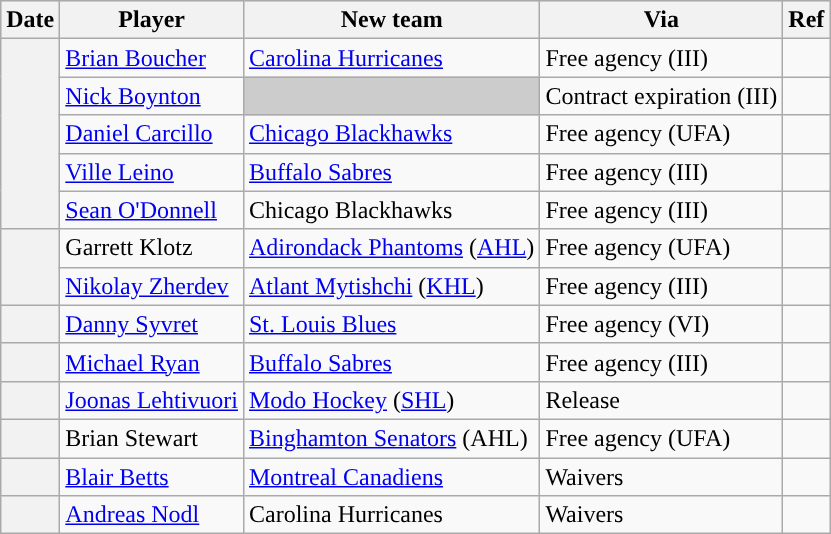<table class="wikitable plainrowheaders">
<tr style="background:#ddd; text-align:center;">
<th>Date</th>
<th>Player</th>
<th>New team</th>
<th>Via</th>
<th>Ref</th>
</tr>
<tr>
<th scope="row" rowspan=5></th>
<td><a href='#'>Brian Boucher</a></td>
<td><a href='#'>Carolina Hurricanes</a></td>
<td>Free agency (III)</td>
<td></td>
</tr>
<tr>
<td><a href='#'>Nick Boynton</a></td>
<td style="background:#ccc"></td>
<td>Contract expiration (III)</td>
<td></td>
</tr>
<tr>
<td><a href='#'>Daniel Carcillo</a></td>
<td><a href='#'>Chicago Blackhawks</a></td>
<td>Free agency (UFA)</td>
<td></td>
</tr>
<tr>
<td><a href='#'>Ville Leino</a></td>
<td><a href='#'>Buffalo Sabres</a></td>
<td>Free agency (III)</td>
<td></td>
</tr>
<tr>
<td><a href='#'>Sean O'Donnell</a></td>
<td>Chicago Blackhawks</td>
<td>Free agency (III)</td>
<td></td>
</tr>
<tr>
<th scope="row" rowspan=2></th>
<td>Garrett Klotz</td>
<td><a href='#'>Adirondack Phantoms</a> (<a href='#'>AHL</a>)</td>
<td>Free agency (UFA)</td>
<td></td>
</tr>
<tr>
<td><a href='#'>Nikolay Zherdev</a></td>
<td><a href='#'>Atlant Mytishchi</a> (<a href='#'>KHL</a>)</td>
<td>Free agency (III)</td>
<td></td>
</tr>
<tr>
<th scope="row"></th>
<td><a href='#'>Danny Syvret</a></td>
<td><a href='#'>St. Louis Blues</a></td>
<td>Free agency (VI)</td>
<td></td>
</tr>
<tr>
<th scope="row"></th>
<td><a href='#'>Michael Ryan</a></td>
<td><a href='#'>Buffalo Sabres</a></td>
<td>Free agency (III)</td>
<td></td>
</tr>
<tr>
<th scope="row"></th>
<td><a href='#'>Joonas Lehtivuori</a></td>
<td><a href='#'>Modo Hockey</a> (<a href='#'>SHL</a>)</td>
<td>Release</td>
<td></td>
</tr>
<tr>
<th scope="row"></th>
<td>Brian Stewart</td>
<td><a href='#'>Binghamton Senators</a> (AHL)</td>
<td>Free agency (UFA)</td>
<td></td>
</tr>
<tr>
<th scope="row"></th>
<td><a href='#'>Blair Betts</a></td>
<td><a href='#'>Montreal Canadiens</a></td>
<td>Waivers</td>
<td></td>
</tr>
<tr>
<th scope="row"></th>
<td><a href='#'>Andreas Nodl</a></td>
<td>Carolina Hurricanes</td>
<td>Waivers</td>
<td></td>
</tr>
</table>
